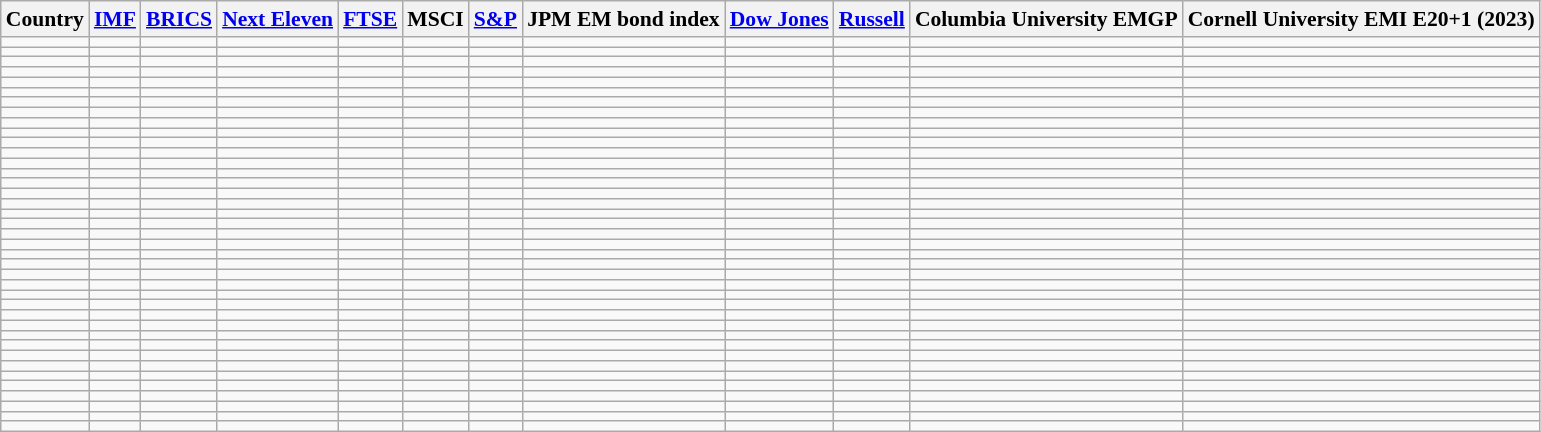<table class="wikitable sortable" style="font-size:90%; text-align:center">
<tr>
<th>Country</th>
<th><a href='#'>IMF</a></th>
<th><a href='#'>BRICS</a></th>
<th><a href='#'>Next Eleven</a></th>
<th><a href='#'>FTSE</a></th>
<th>MSCI</th>
<th><a href='#'>S&P</a></th>
<th>JPM EM bond index</th>
<th><a href='#'>Dow Jones</a></th>
<th><a href='#'>Russell</a></th>
<th>Columbia University EMGP</th>
<th>Cornell University EMI E20+1 (2023)</th>
</tr>
<tr>
<td align="left"></td>
<td></td>
<td></td>
<td></td>
<td></td>
<td></td>
<td></td>
<td></td>
<td></td>
<td></td>
<td></td>
<td></td>
</tr>
<tr>
<td align="left"></td>
<td></td>
<td></td>
<td></td>
<td></td>
<td></td>
<td></td>
<td></td>
<td></td>
<td></td>
<td></td>
<td></td>
</tr>
<tr>
<td align="left"></td>
<td></td>
<td></td>
<td></td>
<td></td>
<td></td>
<td></td>
<td></td>
<td></td>
<td></td>
<td></td>
<td></td>
</tr>
<tr>
<td align="left"></td>
<td></td>
<td></td>
<td></td>
<td></td>
<td></td>
<td></td>
<td></td>
<td></td>
<td></td>
<td></td>
<td></td>
</tr>
<tr>
<td align="left"></td>
<td></td>
<td></td>
<td></td>
<td></td>
<td></td>
<td></td>
<td></td>
<td></td>
<td></td>
<td></td>
<td></td>
</tr>
<tr>
<td align="left"></td>
<td></td>
<td></td>
<td></td>
<td></td>
<td></td>
<td></td>
<td></td>
<td></td>
<td></td>
<td></td>
<td></td>
</tr>
<tr>
<td align="left"></td>
<td></td>
<td></td>
<td></td>
<td></td>
<td></td>
<td></td>
<td></td>
<td></td>
<td></td>
<td></td>
<td></td>
</tr>
<tr>
<td align="left"></td>
<td></td>
<td></td>
<td></td>
<td></td>
<td></td>
<td></td>
<td></td>
<td></td>
<td></td>
<td></td>
<td></td>
</tr>
<tr>
<td align="left"></td>
<td></td>
<td></td>
<td></td>
<td></td>
<td></td>
<td></td>
<td></td>
<td></td>
<td></td>
<td></td>
<td></td>
</tr>
<tr>
<td align="left"></td>
<td></td>
<td></td>
<td></td>
<td></td>
<td></td>
<td></td>
<td></td>
<td></td>
<td></td>
<td></td>
<td></td>
</tr>
<tr>
<td align="left"></td>
<td></td>
<td></td>
<td></td>
<td></td>
<td></td>
<td></td>
<td></td>
<td></td>
<td></td>
<td></td>
<td></td>
</tr>
<tr>
<td align="left"></td>
<td></td>
<td></td>
<td></td>
<td></td>
<td></td>
<td></td>
<td></td>
<td></td>
<td></td>
<td></td>
<td></td>
</tr>
<tr>
<td align="left"></td>
<td></td>
<td></td>
<td></td>
<td></td>
<td></td>
<td></td>
<td></td>
<td></td>
<td></td>
<td></td>
<td></td>
</tr>
<tr>
<td align="left"></td>
<td></td>
<td></td>
<td></td>
<td></td>
<td></td>
<td></td>
<td></td>
<td></td>
<td></td>
<td></td>
<td></td>
</tr>
<tr>
<td align="left"></td>
<td></td>
<td></td>
<td></td>
<td></td>
<td></td>
<td></td>
<td></td>
<td></td>
<td></td>
<td></td>
<td></td>
</tr>
<tr>
<td align="left"></td>
<td></td>
<td></td>
<td></td>
<td></td>
<td></td>
<td></td>
<td></td>
<td></td>
<td></td>
<td></td>
<td></td>
</tr>
<tr>
<td align="left"></td>
<td></td>
<td></td>
<td></td>
<td></td>
<td></td>
<td></td>
<td></td>
<td></td>
<td></td>
<td></td>
<td></td>
</tr>
<tr>
<td align="left"></td>
<td></td>
<td></td>
<td></td>
<td></td>
<td></td>
<td></td>
<td></td>
<td></td>
<td></td>
<td></td>
<td></td>
</tr>
<tr>
<td align="left"></td>
<td></td>
<td></td>
<td></td>
<td></td>
<td></td>
<td></td>
<td></td>
<td></td>
<td></td>
<td></td>
<td></td>
</tr>
<tr>
<td align="left"></td>
<td></td>
<td></td>
<td></td>
<td></td>
<td></td>
<td></td>
<td></td>
<td></td>
<td></td>
<td></td>
<td></td>
</tr>
<tr>
<td align="left"></td>
<td></td>
<td></td>
<td></td>
<td></td>
<td></td>
<td></td>
<td></td>
<td></td>
<td></td>
<td></td>
<td></td>
</tr>
<tr>
<td align="left"></td>
<td></td>
<td></td>
<td></td>
<td></td>
<td></td>
<td></td>
<td></td>
<td></td>
<td></td>
<td></td>
<td></td>
</tr>
<tr>
<td align="left"></td>
<td></td>
<td></td>
<td></td>
<td></td>
<td></td>
<td></td>
<td></td>
<td></td>
<td></td>
<td></td>
<td></td>
</tr>
<tr>
<td align="left"></td>
<td></td>
<td></td>
<td></td>
<td></td>
<td></td>
<td></td>
<td></td>
<td></td>
<td></td>
<td></td>
<td></td>
</tr>
<tr>
<td align="left"></td>
<td></td>
<td></td>
<td></td>
<td></td>
<td></td>
<td></td>
<td></td>
<td></td>
<td></td>
<td></td>
<td></td>
</tr>
<tr>
<td align="left"></td>
<td></td>
<td></td>
<td></td>
<td></td>
<td></td>
<td></td>
<td></td>
<td></td>
<td></td>
<td></td>
<td></td>
</tr>
<tr>
<td align="left"></td>
<td></td>
<td></td>
<td></td>
<td></td>
<td></td>
<td></td>
<td></td>
<td></td>
<td></td>
<td></td>
<td></td>
</tr>
<tr>
<td align="left"></td>
<td></td>
<td></td>
<td></td>
<td></td>
<td></td>
<td></td>
<td></td>
<td></td>
<td></td>
<td></td>
<td></td>
</tr>
<tr>
<td align="left"></td>
<td></td>
<td></td>
<td></td>
<td></td>
<td></td>
<td></td>
<td></td>
<td></td>
<td></td>
<td></td>
<td></td>
</tr>
<tr>
<td align="left"></td>
<td></td>
<td></td>
<td></td>
<td></td>
<td></td>
<td></td>
<td></td>
<td></td>
<td></td>
<td></td>
<td></td>
</tr>
<tr>
<td align="left"></td>
<td></td>
<td></td>
<td></td>
<td></td>
<td></td>
<td></td>
<td></td>
<td></td>
<td></td>
<td></td>
<td></td>
</tr>
<tr>
<td align="left"></td>
<td></td>
<td></td>
<td></td>
<td></td>
<td></td>
<td></td>
<td></td>
<td></td>
<td></td>
<td></td>
<td></td>
</tr>
<tr>
<td align="left"></td>
<td></td>
<td></td>
<td></td>
<td></td>
<td></td>
<td></td>
<td></td>
<td></td>
<td></td>
<td></td>
<td></td>
</tr>
<tr>
<td align="left"></td>
<td></td>
<td></td>
<td></td>
<td></td>
<td></td>
<td></td>
<td></td>
<td></td>
<td></td>
<td></td>
<td></td>
</tr>
<tr>
<td align="left"></td>
<td></td>
<td></td>
<td></td>
<td></td>
<td></td>
<td></td>
<td></td>
<td></td>
<td></td>
<td></td>
<td></td>
</tr>
<tr>
<td align="left"></td>
<td></td>
<td></td>
<td></td>
<td></td>
<td></td>
<td></td>
<td></td>
<td></td>
<td></td>
<td></td>
<td></td>
</tr>
<tr>
<td align="left"></td>
<td></td>
<td></td>
<td></td>
<td></td>
<td></td>
<td></td>
<td></td>
<td></td>
<td></td>
<td></td>
<td></td>
</tr>
<tr>
<td align="left"></td>
<td></td>
<td></td>
<td></td>
<td></td>
<td></td>
<td></td>
<td></td>
<td></td>
<td></td>
<td></td>
<td></td>
</tr>
<tr>
<td align="left"></td>
<td></td>
<td></td>
<td></td>
<td></td>
<td></td>
<td></td>
<td></td>
<td></td>
<td></td>
<td></td>
<td></td>
</tr>
</table>
